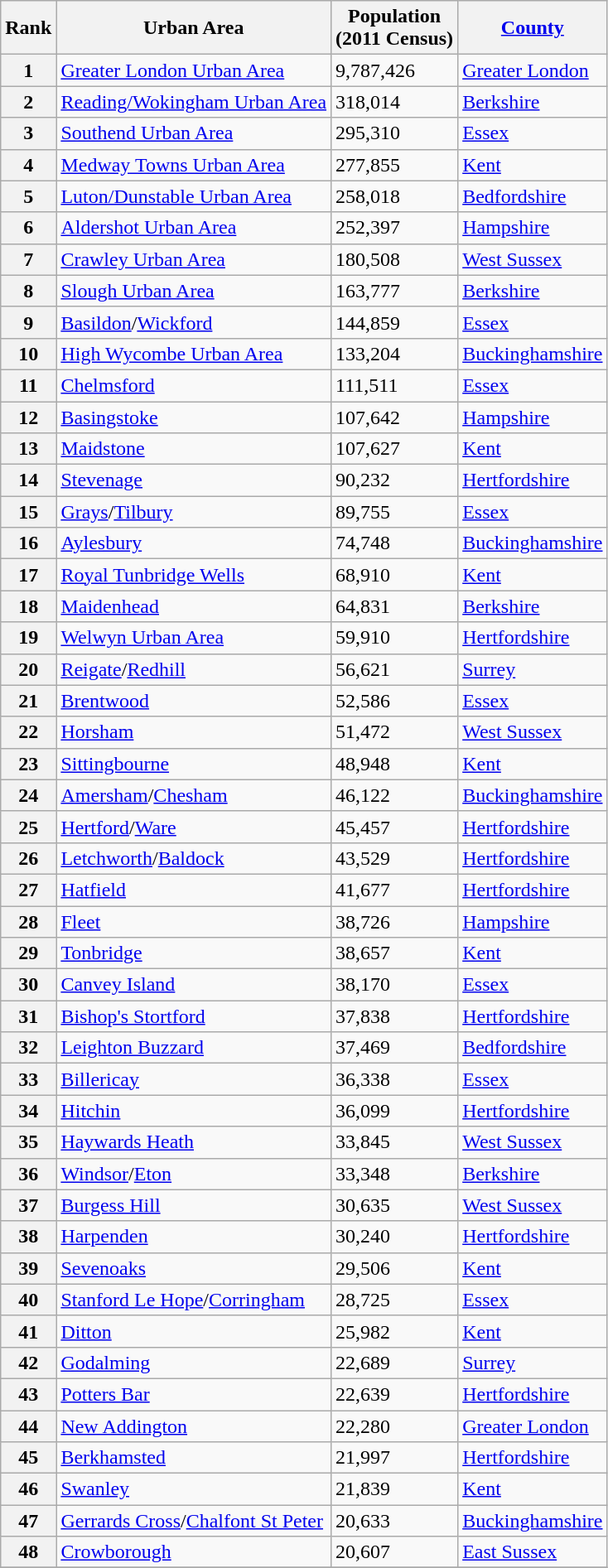<table class="wikitable sortable mw-collapsible">
<tr>
<th>Rank</th>
<th>Urban Area</th>
<th>Population<br>(2011 Census)</th>
<th><a href='#'>County</a></th>
</tr>
<tr>
<th>1</th>
<td><a href='#'>Greater London Urban Area</a></td>
<td>9,787,426</td>
<td><a href='#'>Greater London</a></td>
</tr>
<tr>
<th>2</th>
<td><a href='#'>Reading/Wokingham Urban Area</a></td>
<td>318,014</td>
<td><a href='#'>Berkshire</a></td>
</tr>
<tr>
<th>3</th>
<td><a href='#'>Southend Urban Area</a></td>
<td>295,310</td>
<td><a href='#'>Essex</a></td>
</tr>
<tr>
<th>4</th>
<td><a href='#'>Medway Towns Urban Area</a></td>
<td>277,855</td>
<td><a href='#'>Kent</a></td>
</tr>
<tr>
<th>5</th>
<td><a href='#'>Luton/Dunstable Urban Area</a></td>
<td>258,018</td>
<td><a href='#'>Bedfordshire</a></td>
</tr>
<tr>
<th>6</th>
<td><a href='#'>Aldershot Urban Area</a></td>
<td>252,397</td>
<td><a href='#'>Hampshire</a></td>
</tr>
<tr>
<th>7</th>
<td><a href='#'>Crawley Urban Area</a></td>
<td>180,508</td>
<td><a href='#'>West Sussex</a></td>
</tr>
<tr>
<th>8</th>
<td><a href='#'>Slough Urban Area</a></td>
<td>163,777</td>
<td><a href='#'>Berkshire</a></td>
</tr>
<tr>
<th>9</th>
<td><a href='#'>Basildon</a>/<a href='#'>Wickford</a></td>
<td>144,859</td>
<td><a href='#'>Essex</a></td>
</tr>
<tr>
<th>10</th>
<td><a href='#'>High Wycombe Urban Area</a></td>
<td>133,204</td>
<td><a href='#'>Buckinghamshire</a></td>
</tr>
<tr>
<th>11</th>
<td><a href='#'>Chelmsford</a></td>
<td>111,511</td>
<td><a href='#'>Essex</a></td>
</tr>
<tr>
<th>12</th>
<td><a href='#'>Basingstoke</a></td>
<td>107,642</td>
<td><a href='#'>Hampshire</a></td>
</tr>
<tr>
<th>13</th>
<td><a href='#'>Maidstone</a></td>
<td>107,627</td>
<td><a href='#'>Kent</a></td>
</tr>
<tr>
<th>14</th>
<td><a href='#'>Stevenage</a></td>
<td>90,232</td>
<td><a href='#'>Hertfordshire</a></td>
</tr>
<tr>
<th>15</th>
<td><a href='#'>Grays</a>/<a href='#'>Tilbury</a></td>
<td>89,755</td>
<td><a href='#'>Essex</a></td>
</tr>
<tr>
<th>16</th>
<td><a href='#'>Aylesbury</a></td>
<td>74,748</td>
<td><a href='#'>Buckinghamshire</a></td>
</tr>
<tr>
<th>17</th>
<td><a href='#'>Royal Tunbridge Wells</a></td>
<td>68,910</td>
<td><a href='#'>Kent</a></td>
</tr>
<tr>
<th>18</th>
<td><a href='#'>Maidenhead</a></td>
<td>64,831</td>
<td><a href='#'>Berkshire</a></td>
</tr>
<tr>
<th>19</th>
<td><a href='#'>Welwyn Urban Area</a></td>
<td>59,910</td>
<td><a href='#'>Hertfordshire</a></td>
</tr>
<tr>
<th>20</th>
<td><a href='#'>Reigate</a>/<a href='#'>Redhill</a></td>
<td>56,621</td>
<td><a href='#'>Surrey</a></td>
</tr>
<tr>
<th>21</th>
<td><a href='#'>Brentwood</a></td>
<td>52,586</td>
<td><a href='#'>Essex</a></td>
</tr>
<tr>
<th>22</th>
<td><a href='#'>Horsham</a></td>
<td>51,472</td>
<td><a href='#'>West Sussex</a></td>
</tr>
<tr>
<th>23</th>
<td><a href='#'>Sittingbourne</a></td>
<td>48,948</td>
<td><a href='#'>Kent</a></td>
</tr>
<tr>
<th>24</th>
<td><a href='#'>Amersham</a>/<a href='#'>Chesham</a></td>
<td>46,122</td>
<td><a href='#'>Buckinghamshire</a></td>
</tr>
<tr>
<th>25</th>
<td><a href='#'>Hertford</a>/<a href='#'>Ware</a></td>
<td>45,457</td>
<td><a href='#'>Hertfordshire</a></td>
</tr>
<tr>
<th>26</th>
<td><a href='#'>Letchworth</a>/<a href='#'>Baldock</a></td>
<td>43,529</td>
<td><a href='#'>Hertfordshire</a></td>
</tr>
<tr>
<th>27</th>
<td><a href='#'>Hatfield</a></td>
<td>41,677</td>
<td><a href='#'>Hertfordshire</a></td>
</tr>
<tr>
<th>28</th>
<td><a href='#'>Fleet</a></td>
<td>38,726</td>
<td><a href='#'>Hampshire</a></td>
</tr>
<tr>
<th>29</th>
<td><a href='#'>Tonbridge</a></td>
<td>38,657</td>
<td><a href='#'>Kent</a></td>
</tr>
<tr>
<th>30</th>
<td><a href='#'>Canvey Island</a></td>
<td>38,170</td>
<td><a href='#'>Essex</a></td>
</tr>
<tr>
<th>31</th>
<td><a href='#'>Bishop's Stortford</a></td>
<td>37,838</td>
<td><a href='#'>Hertfordshire</a></td>
</tr>
<tr>
<th>32</th>
<td><a href='#'>Leighton Buzzard</a></td>
<td>37,469</td>
<td><a href='#'>Bedfordshire</a></td>
</tr>
<tr>
<th>33</th>
<td><a href='#'>Billericay</a></td>
<td>36,338</td>
<td><a href='#'>Essex</a></td>
</tr>
<tr>
<th>34</th>
<td><a href='#'>Hitchin</a></td>
<td>36,099</td>
<td><a href='#'>Hertfordshire</a></td>
</tr>
<tr>
<th>35</th>
<td><a href='#'>Haywards Heath</a></td>
<td>33,845</td>
<td><a href='#'>West Sussex</a></td>
</tr>
<tr>
<th>36</th>
<td><a href='#'>Windsor</a>/<a href='#'>Eton</a></td>
<td>33,348</td>
<td><a href='#'>Berkshire</a></td>
</tr>
<tr>
<th>37</th>
<td><a href='#'>Burgess Hill</a></td>
<td>30,635</td>
<td><a href='#'>West Sussex</a></td>
</tr>
<tr>
<th>38</th>
<td><a href='#'>Harpenden</a></td>
<td>30,240</td>
<td><a href='#'>Hertfordshire</a></td>
</tr>
<tr>
<th>39</th>
<td><a href='#'>Sevenoaks</a></td>
<td>29,506</td>
<td><a href='#'>Kent</a></td>
</tr>
<tr>
<th>40</th>
<td><a href='#'>Stanford Le Hope</a>/<a href='#'>Corringham</a></td>
<td>28,725</td>
<td><a href='#'>Essex</a></td>
</tr>
<tr>
<th>41</th>
<td><a href='#'>Ditton</a></td>
<td>25,982</td>
<td><a href='#'>Kent</a></td>
</tr>
<tr>
<th>42</th>
<td><a href='#'>Godalming</a></td>
<td>22,689</td>
<td><a href='#'>Surrey</a></td>
</tr>
<tr>
<th>43</th>
<td><a href='#'>Potters Bar</a></td>
<td>22,639</td>
<td><a href='#'>Hertfordshire</a></td>
</tr>
<tr>
<th>44</th>
<td><a href='#'>New Addington</a></td>
<td>22,280</td>
<td><a href='#'>Greater London</a></td>
</tr>
<tr>
<th>45</th>
<td><a href='#'>Berkhamsted</a></td>
<td>21,997</td>
<td><a href='#'>Hertfordshire</a></td>
</tr>
<tr>
<th>46</th>
<td><a href='#'>Swanley</a></td>
<td>21,839</td>
<td><a href='#'>Kent</a></td>
</tr>
<tr>
<th>47</th>
<td><a href='#'>Gerrards Cross</a>/<a href='#'>Chalfont St Peter</a></td>
<td>20,633</td>
<td><a href='#'>Buckinghamshire</a></td>
</tr>
<tr>
<th>48</th>
<td><a href='#'>Crowborough</a></td>
<td>20,607</td>
<td><a href='#'>East Sussex</a></td>
</tr>
<tr>
</tr>
</table>
